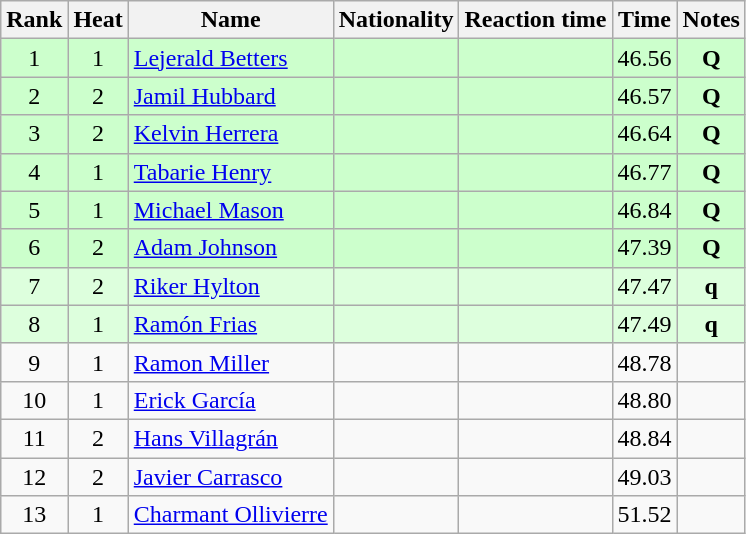<table class="wikitable sortable" style="text-align:center">
<tr>
<th>Rank</th>
<th>Heat</th>
<th>Name</th>
<th>Nationality</th>
<th>Reaction time</th>
<th>Time</th>
<th>Notes</th>
</tr>
<tr bgcolor=ccffcc>
<td align=center>1</td>
<td align=center>1</td>
<td align=left><a href='#'>Lejerald Betters</a></td>
<td align=left></td>
<td></td>
<td>46.56</td>
<td><strong>Q</strong></td>
</tr>
<tr bgcolor=ccffcc>
<td align=center>2</td>
<td align=center>2</td>
<td align=left><a href='#'>Jamil Hubbard</a></td>
<td align=left></td>
<td></td>
<td>46.57</td>
<td><strong>Q</strong></td>
</tr>
<tr bgcolor=ccffcc>
<td align=center>3</td>
<td align=center>2</td>
<td align=left><a href='#'>Kelvin Herrera</a></td>
<td align=left></td>
<td></td>
<td>46.64</td>
<td><strong>Q</strong></td>
</tr>
<tr bgcolor=ccffcc>
<td align=center>4</td>
<td align=center>1</td>
<td align=left><a href='#'>Tabarie Henry</a></td>
<td align=left></td>
<td></td>
<td>46.77</td>
<td><strong>Q</strong></td>
</tr>
<tr bgcolor=ccffcc>
<td align=center>5</td>
<td align=center>1</td>
<td align=left><a href='#'>Michael Mason</a></td>
<td align=left></td>
<td></td>
<td>46.84</td>
<td><strong>Q</strong></td>
</tr>
<tr bgcolor=ccffcc>
<td align=center>6</td>
<td align=center>2</td>
<td align=left><a href='#'>Adam Johnson</a></td>
<td align=left></td>
<td></td>
<td>47.39</td>
<td><strong>Q</strong></td>
</tr>
<tr bgcolor=ddffdd>
<td align=center>7</td>
<td align=center>2</td>
<td align=left><a href='#'>Riker Hylton</a></td>
<td align=left></td>
<td></td>
<td>47.47</td>
<td><strong>q</strong></td>
</tr>
<tr bgcolor=ddffdd>
<td align=center>8</td>
<td align=center>1</td>
<td align=left><a href='#'>Ramón Frias</a></td>
<td align=left></td>
<td></td>
<td>47.49</td>
<td><strong>q</strong></td>
</tr>
<tr>
<td align=center>9</td>
<td align=center>1</td>
<td align=left><a href='#'>Ramon Miller</a></td>
<td align=left></td>
<td></td>
<td>48.78</td>
<td></td>
</tr>
<tr>
<td align=center>10</td>
<td align=center>1</td>
<td align=left><a href='#'>Erick García</a></td>
<td align=left></td>
<td></td>
<td>48.80</td>
<td></td>
</tr>
<tr>
<td align=center>11</td>
<td align=center>2</td>
<td align=left><a href='#'>Hans Villagrán</a></td>
<td align=left></td>
<td></td>
<td>48.84</td>
<td></td>
</tr>
<tr>
<td align=center>12</td>
<td align=center>2</td>
<td align=left><a href='#'>Javier Carrasco</a></td>
<td align=left></td>
<td></td>
<td>49.03</td>
<td></td>
</tr>
<tr>
<td align=center>13</td>
<td align=center>1</td>
<td align=left><a href='#'>Charmant Ollivierre</a></td>
<td align=left></td>
<td></td>
<td>51.52</td>
<td></td>
</tr>
</table>
